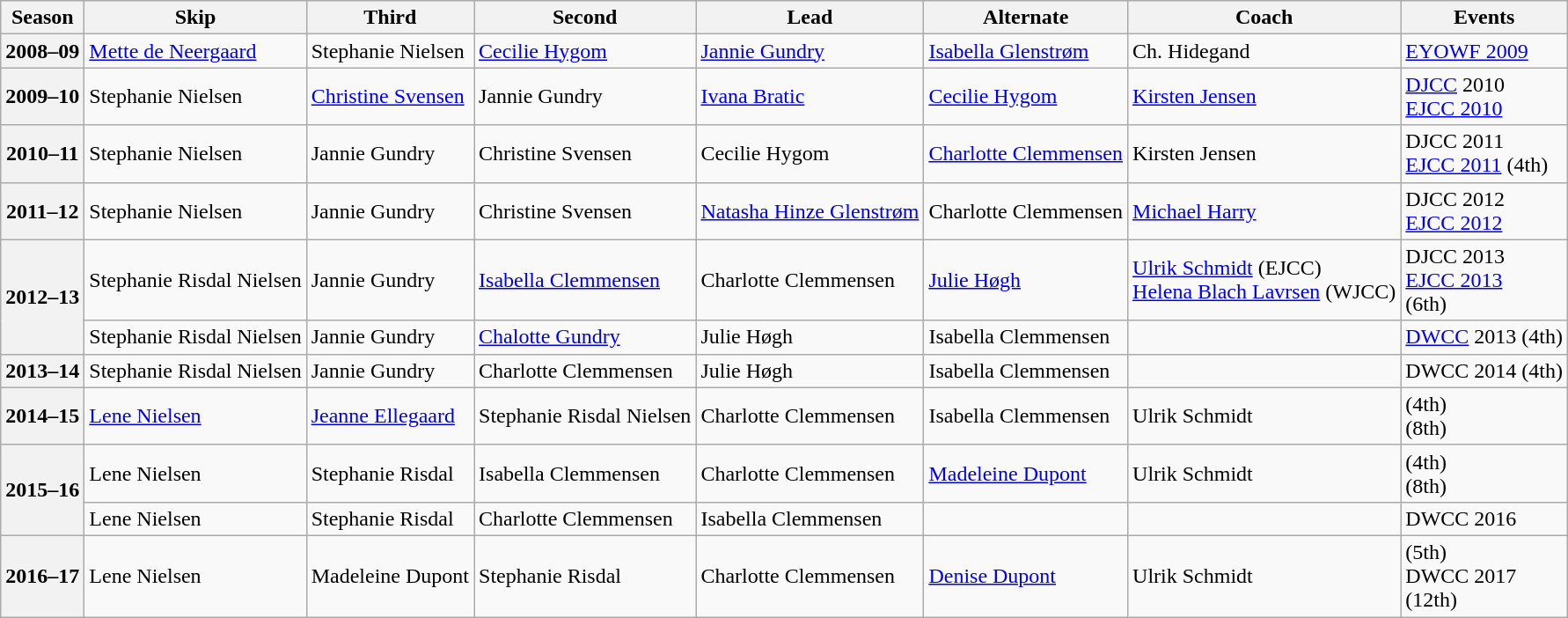<table class="wikitable">
<tr>
<th scope="col">Season</th>
<th scope="col">Skip</th>
<th scope="col">Third</th>
<th scope="col">Second</th>
<th scope="col">Lead</th>
<th scope="col">Alternate</th>
<th scope="col">Coach</th>
<th scope="col">Events</th>
</tr>
<tr>
<th scope="row">2008–09</th>
<td><a href='#'>Mette de Neergaard</a></td>
<td>Stephanie Nielsen</td>
<td><a href='#'>Cecilie Hygom</a></td>
<td><a href='#'>Jannie Gundry</a></td>
<td><a href='#'>Isabella Glenstrøm</a></td>
<td>Ch. Hidegand</td>
<td><a href='#'>EYOWF 2009</a> </td>
</tr>
<tr>
<th scope="row">2009–10</th>
<td>Stephanie Nielsen</td>
<td><a href='#'>Christine Svensen</a></td>
<td>Jannie Gundry</td>
<td><a href='#'>Ivana Bratic</a></td>
<td><a href='#'>Cecilie Hygom</a></td>
<td><a href='#'>Kirsten Jensen</a></td>
<td><a href='#'>DJCC</a> 2010 <br><a href='#'>EJCC 2010</a> </td>
</tr>
<tr>
<th scope="row">2010–11</th>
<td>Stephanie Nielsen</td>
<td>Jannie Gundry</td>
<td>Christine Svensen</td>
<td>Cecilie Hygom</td>
<td><a href='#'>Charlotte Clemmensen</a></td>
<td>Kirsten Jensen</td>
<td>DJCC 2011 <br><a href='#'>EJCC 2011</a> (4th)</td>
</tr>
<tr>
<th scope="row">2011–12</th>
<td>Stephanie Nielsen</td>
<td>Jannie Gundry</td>
<td>Christine Svensen</td>
<td><a href='#'>Natasha Hinze Glenstrøm</a></td>
<td>Charlotte Clemmensen</td>
<td><a href='#'>Michael Harry</a></td>
<td>DJCC 2012 <br><a href='#'>EJCC 2012</a> </td>
</tr>
<tr>
<th scope="row" rowspan=2>2012–13</th>
<td>Stephanie Risdal Nielsen</td>
<td>Jannie Gundry</td>
<td><a href='#'>Isabella Clemmensen</a></td>
<td>Charlotte Clemmensen</td>
<td><a href='#'>Julie Høgh</a></td>
<td><a href='#'>Ulrik Schmidt</a> (EJCC)<br><a href='#'>Helena Blach Lavrsen</a> (WJCC)</td>
<td>DJCC 2013 <br><a href='#'>EJCC 2013</a> <br> (6th)</td>
</tr>
<tr>
<td>Stephanie Risdal Nielsen</td>
<td>Jannie Gundry</td>
<td><a href='#'>Chalotte Gundry</a></td>
<td>Julie Høgh</td>
<td>Isabella Clemmensen</td>
<td></td>
<td><a href='#'>DWCC</a> 2013 (4th)</td>
</tr>
<tr>
<th scope="row">2013–14</th>
<td>Stephanie Risdal Nielsen</td>
<td>Jannie Gundry</td>
<td>Charlotte Clemmensen</td>
<td>Julie Høgh</td>
<td>Isabella Clemmensen</td>
<td></td>
<td>DWCC 2014 (4th)</td>
</tr>
<tr>
<th scope="row">2014–15</th>
<td><a href='#'>Lene Nielsen</a></td>
<td><a href='#'>Jeanne Ellegaard</a></td>
<td>Stephanie Risdal Nielsen</td>
<td>Charlotte Clemmensen</td>
<td>Isabella Clemmensen</td>
<td>Ulrik Schmidt</td>
<td> (4th)<br> (8th)</td>
</tr>
<tr>
<th scope="row" rowspan=2>2015–16</th>
<td>Lene Nielsen</td>
<td>Stephanie Risdal</td>
<td>Isabella Clemmensen</td>
<td>Charlotte Clemmensen</td>
<td><a href='#'>Madeleine Dupont</a></td>
<td>Ulrik Schmidt</td>
<td> (4th)<br> (8th)</td>
</tr>
<tr>
<td>Lene Nielsen</td>
<td>Stephanie Risdal</td>
<td>Charlotte Clemmensen</td>
<td>Isabella Clemmensen</td>
<td></td>
<td></td>
<td>DWCC 2016 </td>
</tr>
<tr>
<th scope="row">2016–17</th>
<td>Lene Nielsen</td>
<td>Madeleine Dupont</td>
<td>Stephanie Risdal</td>
<td>Charlotte Clemmensen</td>
<td><a href='#'>Denise Dupont</a></td>
<td>Ulrik Schmidt</td>
<td> (5th)<br>DWCC 2017 <br> (12th)</td>
</tr>
</table>
